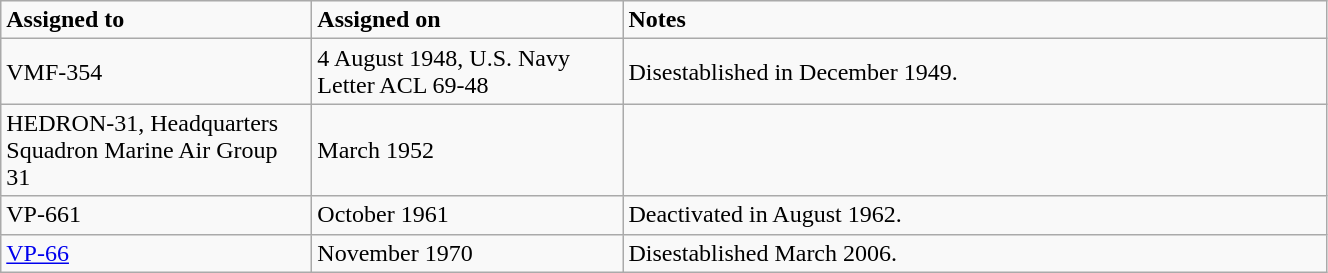<table class="wikitable" style="width: 70%;">
<tr>
<td style="width: 200px;"><strong>Assigned to</strong></td>
<td style="width: 200px;"><strong>Assigned on</strong></td>
<td><strong>Notes</strong></td>
</tr>
<tr>
<td>VMF-354</td>
<td>4 August 1948, U.S. Navy Letter ACL 69-48</td>
<td>Disestablished in December 1949.</td>
</tr>
<tr>
<td>HEDRON-31, Headquarters Squadron Marine Air Group 31</td>
<td>March 1952</td>
<td></td>
</tr>
<tr>
<td>VP-661</td>
<td>October 1961</td>
<td>Deactivated in August 1962.</td>
</tr>
<tr>
<td><a href='#'>VP-66</a></td>
<td>November 1970</td>
<td>Disestablished March 2006.</td>
</tr>
</table>
